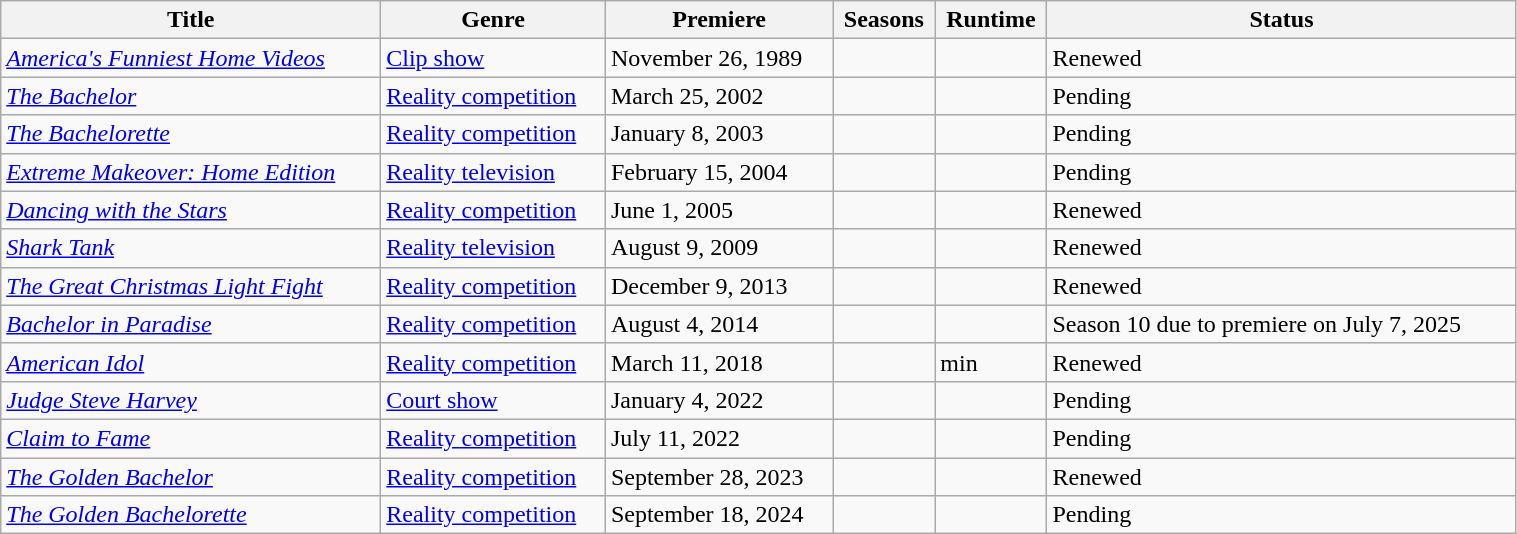<table class="wikitable sortable" style="width:80%;">
<tr>
<th>Title</th>
<th>Genre</th>
<th>Premiere</th>
<th>Seasons</th>
<th>Runtime</th>
<th>Status</th>
</tr>
<tr>
<td><em><a href='#'>America's Funniest Home Videos</a></em></td>
<td><a href='#'>Clip show</a></td>
<td>November 26, 1989</td>
<td></td>
<td></td>
<td>Renewed</td>
</tr>
<tr>
<td><em><a href='#'>The Bachelor</a></em></td>
<td><a href='#'>Reality competition</a></td>
<td>March 25, 2002</td>
<td></td>
<td></td>
<td>Pending</td>
</tr>
<tr>
<td><em><a href='#'>The Bachelorette</a></em></td>
<td><a href='#'>Reality competition</a></td>
<td>January 8, 2003</td>
<td></td>
<td></td>
<td>Pending</td>
</tr>
<tr>
<td><em><a href='#'>Extreme Makeover: Home Edition</a></em></td>
<td><a href='#'>Reality television</a></td>
<td>February 15, 2004</td>
<td></td>
<td></td>
<td>Pending</td>
</tr>
<tr>
<td><em><a href='#'>Dancing with the Stars</a></em></td>
<td><a href='#'>Reality competition</a></td>
<td>June 1, 2005</td>
<td></td>
<td></td>
<td>Renewed</td>
</tr>
<tr>
<td><em><a href='#'>Shark Tank</a></em></td>
<td><a href='#'>Reality television</a></td>
<td>August 9, 2009</td>
<td></td>
<td></td>
<td>Renewed</td>
</tr>
<tr>
<td><em><a href='#'>The Great Christmas Light Fight</a></em></td>
<td><a href='#'>Reality competition</a></td>
<td>December 9, 2013</td>
<td></td>
<td></td>
<td>Renewed</td>
</tr>
<tr>
<td><em><a href='#'>Bachelor in Paradise</a></em></td>
<td><a href='#'>Reality competition</a></td>
<td>August 4, 2014</td>
<td></td>
<td></td>
<td>Season 10 due to premiere on July 7, 2025</td>
</tr>
<tr>
<td><em><a href='#'>American Idol</a></em></td>
<td><a href='#'>Reality competition</a></td>
<td>March 11, 2018</td>
<td></td>
<td> min</td>
<td>Renewed</td>
</tr>
<tr>
<td><em><a href='#'>Judge Steve Harvey</a></em></td>
<td><a href='#'>Court show</a></td>
<td>January 4, 2022</td>
<td></td>
<td></td>
<td>Pending</td>
</tr>
<tr>
<td><em><a href='#'>Claim to Fame</a></em></td>
<td><a href='#'>Reality competition</a></td>
<td>July 11, 2022</td>
<td></td>
<td></td>
<td>Pending</td>
</tr>
<tr>
<td><em><a href='#'>The Golden Bachelor</a></em></td>
<td><a href='#'>Reality competition</a></td>
<td>September 28, 2023</td>
<td></td>
<td></td>
<td>Renewed</td>
</tr>
<tr>
<td><em><a href='#'>The Golden Bachelorette</a></em></td>
<td><a href='#'>Reality competition</a></td>
<td>September 18, 2024</td>
<td></td>
<td></td>
<td>Pending</td>
</tr>
</table>
